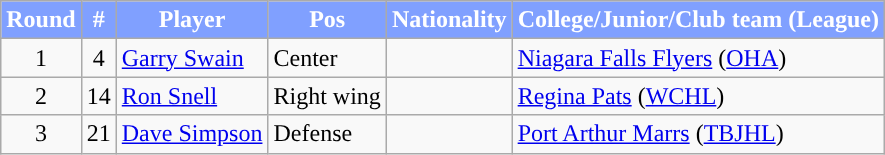<table class="wikitable">
<tr>
<th style="color:white; background:#80A0FF; ">Round</th>
<th style="color:white; background:#80A0FF; ">#</th>
<th style="color:white; background:#80A0FF; ">Player</th>
<th style="color:white; background:#80A0FF; ">Pos</th>
<th style="color:white; background:#80A0FF; ">Nationality</th>
<th style="color:white; background:#80A0FF; ">College/Junior/Club team (League)</th>
</tr>
<tr>
<td style="text-align:center">1</td>
<td style="text-align:center">4</td>
<td><a href='#'>Garry Swain</a></td>
<td>Center</td>
<td></td>
<td><a href='#'>Niagara Falls Flyers</a> (<a href='#'>OHA</a>)</td>
</tr>
<tr>
<td style="text-align:center">2</td>
<td style="text-align:center">14</td>
<td><a href='#'>Ron Snell</a></td>
<td>Right wing</td>
<td></td>
<td><a href='#'>Regina Pats</a> (<a href='#'>WCHL</a>)</td>
</tr>
<tr>
<td style="text-align:center">3</td>
<td style="text-align:center">21</td>
<td><a href='#'>Dave Simpson</a></td>
<td>Defense</td>
<td></td>
<td><a href='#'>Port Arthur Marrs</a> (<a href='#'>TBJHL</a>)</td>
</tr>
</table>
